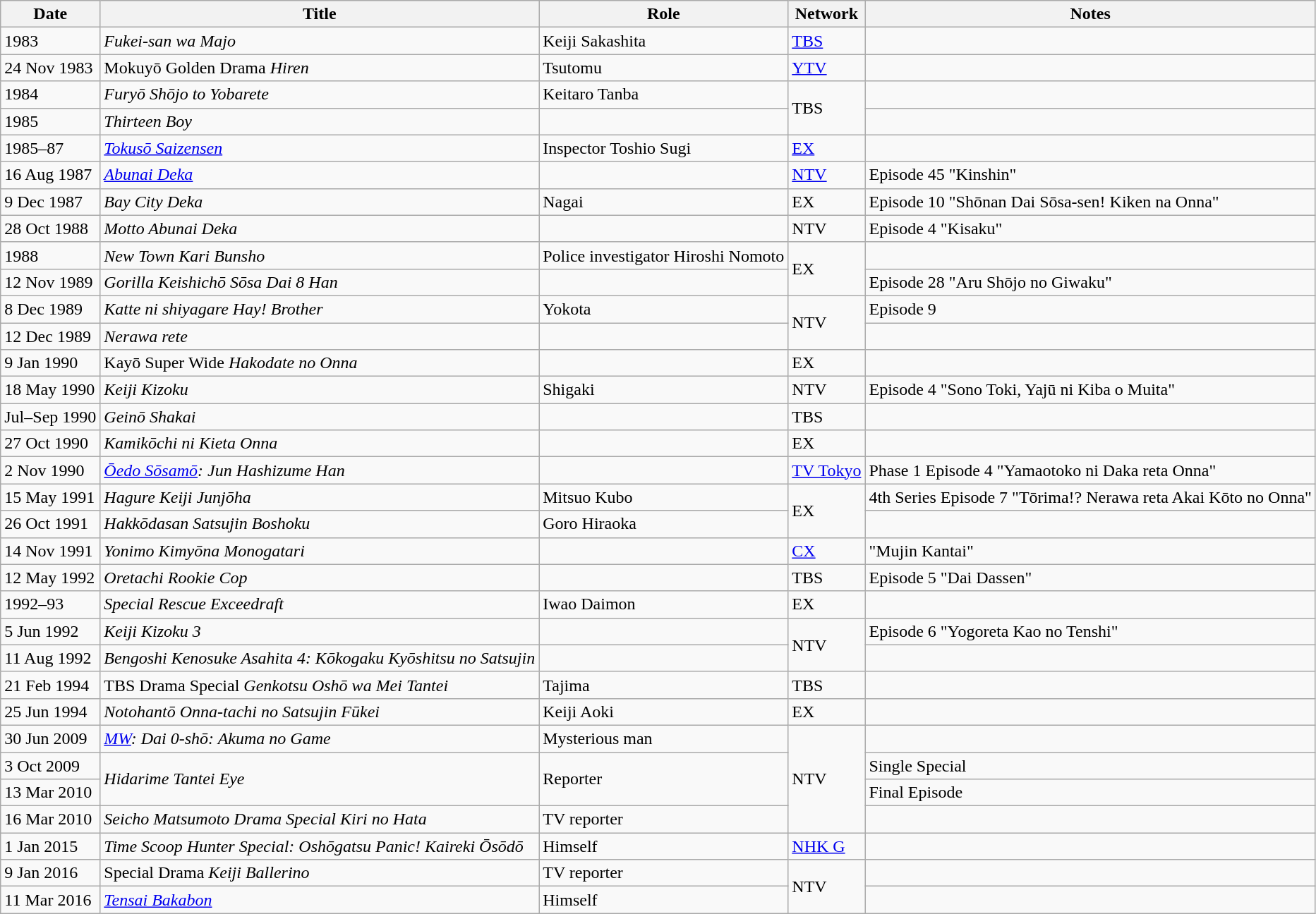<table class="wikitable">
<tr>
<th>Date</th>
<th>Title</th>
<th>Role</th>
<th>Network</th>
<th>Notes</th>
</tr>
<tr>
<td>1983</td>
<td><em>Fukei-san wa Majo</em></td>
<td>Keiji Sakashita</td>
<td><a href='#'>TBS</a></td>
<td></td>
</tr>
<tr>
<td>24 Nov 1983</td>
<td>Mokuyō Golden Drama <em>Hiren</em></td>
<td>Tsutomu</td>
<td><a href='#'>YTV</a></td>
<td></td>
</tr>
<tr>
<td>1984</td>
<td><em>Furyō Shōjo to Yobarete</em></td>
<td>Keitaro Tanba</td>
<td rowspan="2">TBS</td>
<td></td>
</tr>
<tr>
<td>1985</td>
<td><em>Thirteen Boy</em></td>
<td></td>
<td></td>
</tr>
<tr>
<td>1985–87</td>
<td><em><a href='#'>Tokusō Saizensen</a></em></td>
<td>Inspector Toshio Sugi</td>
<td><a href='#'>EX</a></td>
<td></td>
</tr>
<tr>
<td>16 Aug 1987</td>
<td><em><a href='#'>Abunai Deka</a></em></td>
<td></td>
<td><a href='#'>NTV</a></td>
<td>Episode 45 "Kinshin"</td>
</tr>
<tr>
<td>9 Dec 1987</td>
<td><em>Bay City Deka</em></td>
<td>Nagai</td>
<td>EX</td>
<td>Episode 10 "Shōnan Dai Sōsa-sen! Kiken na Onna"</td>
</tr>
<tr>
<td>28 Oct 1988</td>
<td><em>Motto Abunai Deka</em></td>
<td></td>
<td>NTV</td>
<td>Episode 4 "Kisaku"</td>
</tr>
<tr>
<td>1988</td>
<td><em>New Town Kari Bunsho</em></td>
<td>Police investigator Hiroshi Nomoto</td>
<td rowspan="2">EX</td>
<td></td>
</tr>
<tr>
<td>12 Nov 1989</td>
<td><em>Gorilla Keishichō Sōsa Dai 8 Han</em></td>
<td></td>
<td>Episode 28 "Aru Shōjo no Giwaku"</td>
</tr>
<tr>
<td>8 Dec 1989</td>
<td><em>Katte ni shiyagare Hay! Brother</em></td>
<td>Yokota</td>
<td rowspan="2">NTV</td>
<td>Episode 9</td>
</tr>
<tr>
<td>12 Dec 1989</td>
<td><em>Nerawa rete</em></td>
<td></td>
<td></td>
</tr>
<tr>
<td>9 Jan 1990</td>
<td>Kayō Super Wide <em>Hakodate no Onna</em></td>
<td></td>
<td>EX</td>
<td></td>
</tr>
<tr>
<td>18 May 1990</td>
<td><em>Keiji Kizoku</em></td>
<td>Shigaki</td>
<td>NTV</td>
<td>Episode 4 "Sono Toki, Yajū ni Kiba o Muita"</td>
</tr>
<tr>
<td>Jul–Sep 1990</td>
<td><em>Geinō Shakai</em></td>
<td></td>
<td>TBS</td>
<td></td>
</tr>
<tr>
<td>27 Oct 1990</td>
<td><em>Kamikōchi ni Kieta Onna</em></td>
<td></td>
<td>EX</td>
<td></td>
</tr>
<tr>
<td>2 Nov 1990</td>
<td><em><a href='#'>Ōedo Sōsamō</a>: Jun Hashizume Han</em></td>
<td></td>
<td><a href='#'>TV Tokyo</a></td>
<td>Phase 1 Episode 4 "Yamaotoko ni Daka reta Onna"</td>
</tr>
<tr>
<td>15 May 1991</td>
<td><em>Hagure Keiji Junjōha</em></td>
<td>Mitsuo Kubo</td>
<td rowspan="2">EX</td>
<td>4th Series Episode 7 "Tōrima!? Nerawa reta Akai Kōto no Onna"</td>
</tr>
<tr>
<td>26 Oct 1991</td>
<td><em>Hakkōdasan Satsujin Boshoku</em></td>
<td>Goro Hiraoka</td>
<td></td>
</tr>
<tr>
<td>14 Nov 1991</td>
<td><em>Yonimo Kimyōna Monogatari</em></td>
<td></td>
<td><a href='#'>CX</a></td>
<td>"Mujin Kantai"</td>
</tr>
<tr>
<td>12 May 1992</td>
<td><em>Oretachi Rookie Cop</em></td>
<td></td>
<td>TBS</td>
<td>Episode 5 "Dai Dassen"</td>
</tr>
<tr>
<td>1992–93</td>
<td><em>Special Rescue Exceedraft</em></td>
<td>Iwao Daimon</td>
<td>EX</td>
<td></td>
</tr>
<tr>
<td>5 Jun 1992</td>
<td><em>Keiji Kizoku 3</em></td>
<td></td>
<td rowspan="2">NTV</td>
<td>Episode 6 "Yogoreta Kao no Tenshi"</td>
</tr>
<tr>
<td>11 Aug 1992</td>
<td><em>Bengoshi Kenosuke Asahita 4: Kōkogaku Kyōshitsu no Satsujin</em></td>
<td></td>
<td></td>
</tr>
<tr>
<td>21 Feb 1994</td>
<td>TBS Drama Special <em>Genkotsu Oshō wa Mei Tantei</em></td>
<td>Tajima</td>
<td>TBS</td>
<td></td>
</tr>
<tr>
<td>25 Jun 1994</td>
<td><em>Notohantō Onna-tachi no Satsujin Fūkei</em></td>
<td>Keiji Aoki</td>
<td>EX</td>
<td></td>
</tr>
<tr>
<td>30 Jun 2009</td>
<td><em><a href='#'>MW</a>: Dai 0-shō: Akuma no Game</em></td>
<td>Mysterious man</td>
<td rowspan="4">NTV</td>
<td></td>
</tr>
<tr>
<td>3 Oct 2009</td>
<td rowspan="2"><em>Hidarime Tantei Eye</em></td>
<td rowspan="2">Reporter</td>
<td>Single Special</td>
</tr>
<tr>
<td>13 Mar 2010</td>
<td>Final Episode</td>
</tr>
<tr>
<td>16 Mar 2010</td>
<td><em>Seicho Matsumoto Drama Special Kiri no Hata</em></td>
<td>TV reporter</td>
<td></td>
</tr>
<tr>
<td>1 Jan 2015</td>
<td><em>Time Scoop Hunter Special: Oshōgatsu Panic! Kaireki Ōsōdō</em></td>
<td>Himself</td>
<td><a href='#'>NHK G</a></td>
<td></td>
</tr>
<tr>
<td>9 Jan 2016</td>
<td>Special Drama <em>Keiji Ballerino</em></td>
<td>TV reporter</td>
<td rowspan="2">NTV</td>
<td></td>
</tr>
<tr>
<td>11 Mar 2016</td>
<td><em><a href='#'>Tensai Bakabon</a></em></td>
<td>Himself</td>
<td></td>
</tr>
</table>
